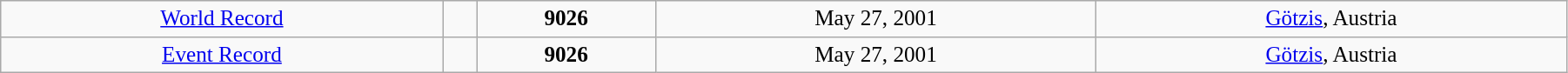<table width="95%" class="wikitable" style=" text-align:center; font-size:105%;">
<tr>
<td><a href='#'>World Record</a></td>
<td></td>
<td><strong>9026 </strong></td>
<td>May 27, 2001</td>
<td> <a href='#'>Götzis</a>, Austria</td>
</tr>
<tr>
<td><a href='#'>Event Record</a></td>
<td></td>
<td><strong>9026 </strong></td>
<td>May 27, 2001</td>
<td> <a href='#'>Götzis</a>, Austria</td>
</tr>
</table>
